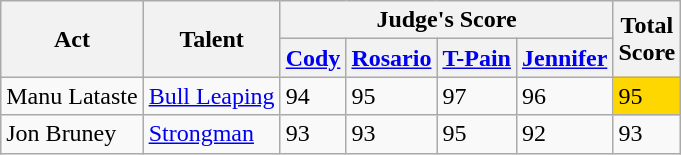<table class="wikitable">
<tr>
<th rowspan="2">Act</th>
<th rowspan="2">Talent</th>
<th colspan="4">Judge's Score</th>
<th rowspan="2">Total<br>Score</th>
</tr>
<tr>
<th><a href='#'>Cody</a></th>
<th><a href='#'>Rosario</a></th>
<th><a href='#'>T-Pain</a></th>
<th><a href='#'>Jennifer</a></th>
</tr>
<tr>
<td>Manu Lataste</td>
<td><a href='#'>Bull Leaping</a></td>
<td>94</td>
<td>95</td>
<td>97</td>
<td>96</td>
<td style="background:gold;">95</td>
</tr>
<tr>
<td>Jon Bruney</td>
<td><a href='#'>Strongman</a></td>
<td>93</td>
<td>93</td>
<td>95</td>
<td>92</td>
<td>93</td>
</tr>
</table>
